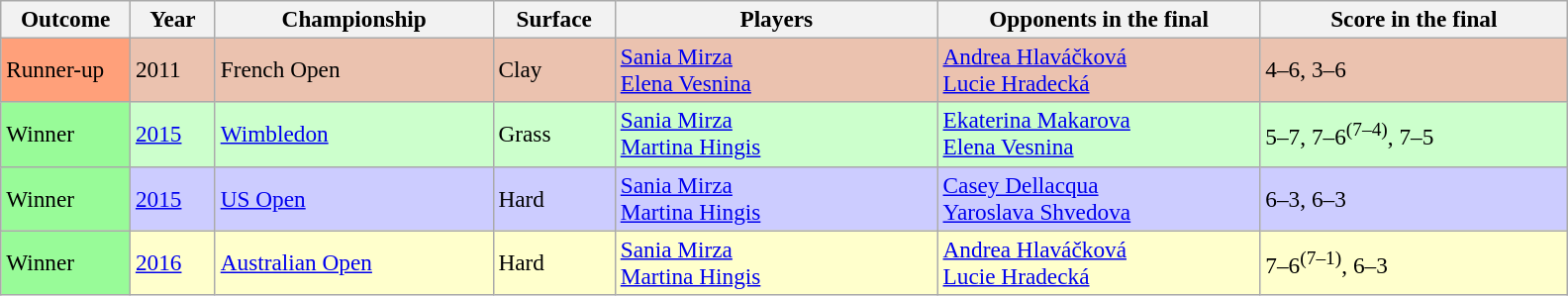<table class=wikitable style=font-size:97%>
<tr>
<th width=80>Outcome</th>
<th width=50>Year</th>
<th width=180>Championship</th>
<th width=75>Surface</th>
<th width=210>Players</th>
<th width=210>Opponents in the final</th>
<th width=200>Score in the final</th>
</tr>
<tr bgcolor=#ebc2af>
<td bgcolor=FFA07A>Runner-up</td>
<td>2011</td>
<td>French Open</td>
<td>Clay</td>
<td> <a href='#'>Sania Mirza</a><br> <a href='#'>Elena Vesnina</a></td>
<td> <a href='#'>Andrea Hlaváčková</a> <br>  <a href='#'>Lucie Hradecká</a></td>
<td>4–6, 3–6</td>
</tr>
<tr bgcolor=CCFFCC>
<td bgcolor=98FB98>Winner</td>
<td><a href='#'>2015</a></td>
<td><a href='#'>Wimbledon</a></td>
<td>Grass</td>
<td> <a href='#'>Sania Mirza</a><br> <a href='#'>Martina Hingis</a></td>
<td> <a href='#'>Ekaterina Makarova</a> <br>  <a href='#'>Elena Vesnina</a></td>
<td>5–7, 7–6<sup>(7–4)</sup>, 7–5</td>
</tr>
<tr bgcolor=CCCCFF>
<td bgcolor=98FB98>Winner</td>
<td><a href='#'>2015</a></td>
<td><a href='#'>US Open</a></td>
<td>Hard</td>
<td> <a href='#'>Sania Mirza</a><br> <a href='#'>Martina Hingis</a></td>
<td> <a href='#'>Casey Dellacqua</a> <br>  <a href='#'>Yaroslava Shvedova</a></td>
<td>6–3, 6–3</td>
</tr>
<tr bgcolor=FFFFCC>
<td bgcolor=98FB98>Winner</td>
<td><a href='#'>2016</a></td>
<td><a href='#'>Australian Open</a></td>
<td>Hard</td>
<td> <a href='#'>Sania Mirza</a><br> <a href='#'>Martina Hingis</a></td>
<td> <a href='#'>Andrea Hlaváčková</a> <br>  <a href='#'>Lucie Hradecká</a></td>
<td>7–6<sup>(7–1)</sup>, 6–3</td>
</tr>
</table>
